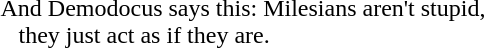<table style="border: 0px; margin-left:100px; white-space: nowrap;">
<tr>
<th scope="col" width="400px"></th>
<th scope="col" width="400px"></th>
</tr>
<tr border="0">
</tr>
<tr Valign=top>
<td><br>And Demodocus says this: Milesians aren't stupid,<br>   they just act as if they are.</td>
<td><br></td>
</tr>
</table>
